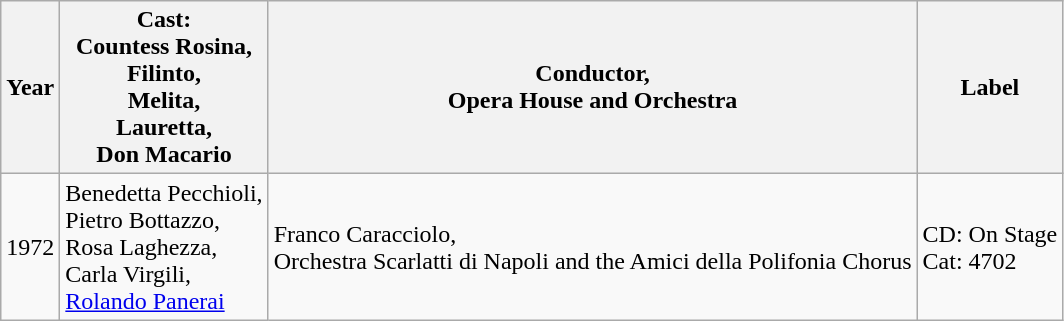<table class="wikitable">
<tr>
<th>Year</th>
<th>Cast:<br>Countess Rosina,<br>Filinto,<br>Melita,<br>Lauretta,<br>Don Macario</th>
<th>Conductor,<br>Opera House and Orchestra</th>
<th>Label</th>
</tr>
<tr>
<td>1972</td>
<td>Benedetta Pecchioli,<br>Pietro Bottazzo,<br>Rosa Laghezza,<br>Carla Virgili,<br><a href='#'>Rolando Panerai</a></td>
<td>Franco Caracciolo,<br>Orchestra Scarlatti di Napoli and the Amici della Polifonia Chorus</td>
<td>CD: On Stage<br>Cat: 4702</td>
</tr>
</table>
